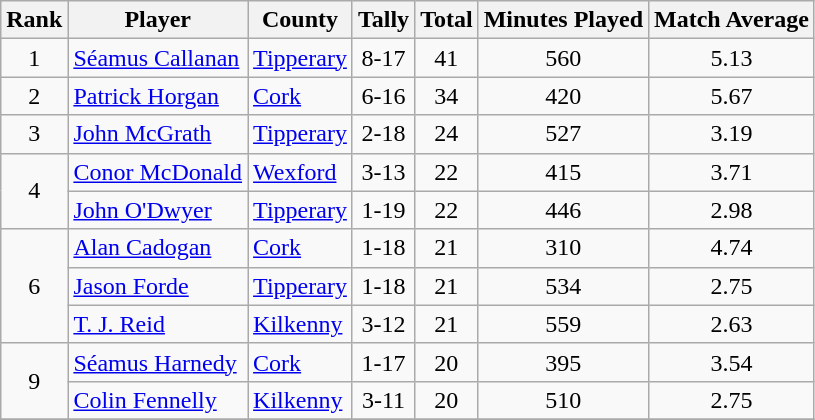<table class="wikitable sortable">
<tr>
<th>Rank</th>
<th>Player</th>
<th>County</th>
<th>Tally</th>
<th>Total</th>
<th>Minutes Played</th>
<th>Match Average</th>
</tr>
<tr>
<td rowspan=1 align=center>1</td>
<td><a href='#'>Séamus Callanan</a></td>
<td><a href='#'>Tipperary</a></td>
<td align=center>8-17</td>
<td align=center>41</td>
<td align=center>560</td>
<td align=center>5.13</td>
</tr>
<tr>
<td rowspan=1 align=center>2</td>
<td><a href='#'>Patrick Horgan</a></td>
<td><a href='#'>Cork</a></td>
<td align=center>6-16</td>
<td align=center>34</td>
<td align=center>420</td>
<td align=center>5.67</td>
</tr>
<tr>
<td rowspan=1 align=center>3</td>
<td><a href='#'>John McGrath</a></td>
<td><a href='#'>Tipperary</a></td>
<td align=center>2-18</td>
<td align=center>24</td>
<td align=center>527</td>
<td align=center>3.19</td>
</tr>
<tr>
<td rowspan=2 align=center>4</td>
<td><a href='#'>Conor McDonald</a></td>
<td><a href='#'>Wexford</a></td>
<td align=center>3-13</td>
<td align=center>22</td>
<td align=center>415</td>
<td align=center>3.71</td>
</tr>
<tr>
<td><a href='#'>John O'Dwyer</a></td>
<td><a href='#'>Tipperary</a></td>
<td align=center>1-19</td>
<td align=center>22</td>
<td align=center>446</td>
<td align=center>2.98</td>
</tr>
<tr>
<td rowspan=3 align=center>6</td>
<td><a href='#'>Alan Cadogan</a></td>
<td><a href='#'>Cork</a></td>
<td align=center>1-18</td>
<td align=center>21</td>
<td align=center>310</td>
<td align=center>4.74</td>
</tr>
<tr>
<td><a href='#'>Jason Forde</a></td>
<td><a href='#'>Tipperary</a></td>
<td align=center>1-18</td>
<td align=center>21</td>
<td align=center>534</td>
<td align=center>2.75</td>
</tr>
<tr>
<td><a href='#'>T. J. Reid</a></td>
<td><a href='#'>Kilkenny</a></td>
<td align=center>3-12</td>
<td align=center>21</td>
<td align=center>559</td>
<td align=center>2.63</td>
</tr>
<tr>
<td rowspan=2 align=center>9</td>
<td><a href='#'>Séamus Harnedy</a></td>
<td><a href='#'>Cork</a></td>
<td align=center>1-17</td>
<td align=center>20</td>
<td align=center>395</td>
<td align=center>3.54</td>
</tr>
<tr>
<td><a href='#'>Colin Fennelly</a></td>
<td><a href='#'>Kilkenny</a></td>
<td align=center>3-11</td>
<td align=center>20</td>
<td align=center>510</td>
<td align=center>2.75</td>
</tr>
<tr>
</tr>
</table>
